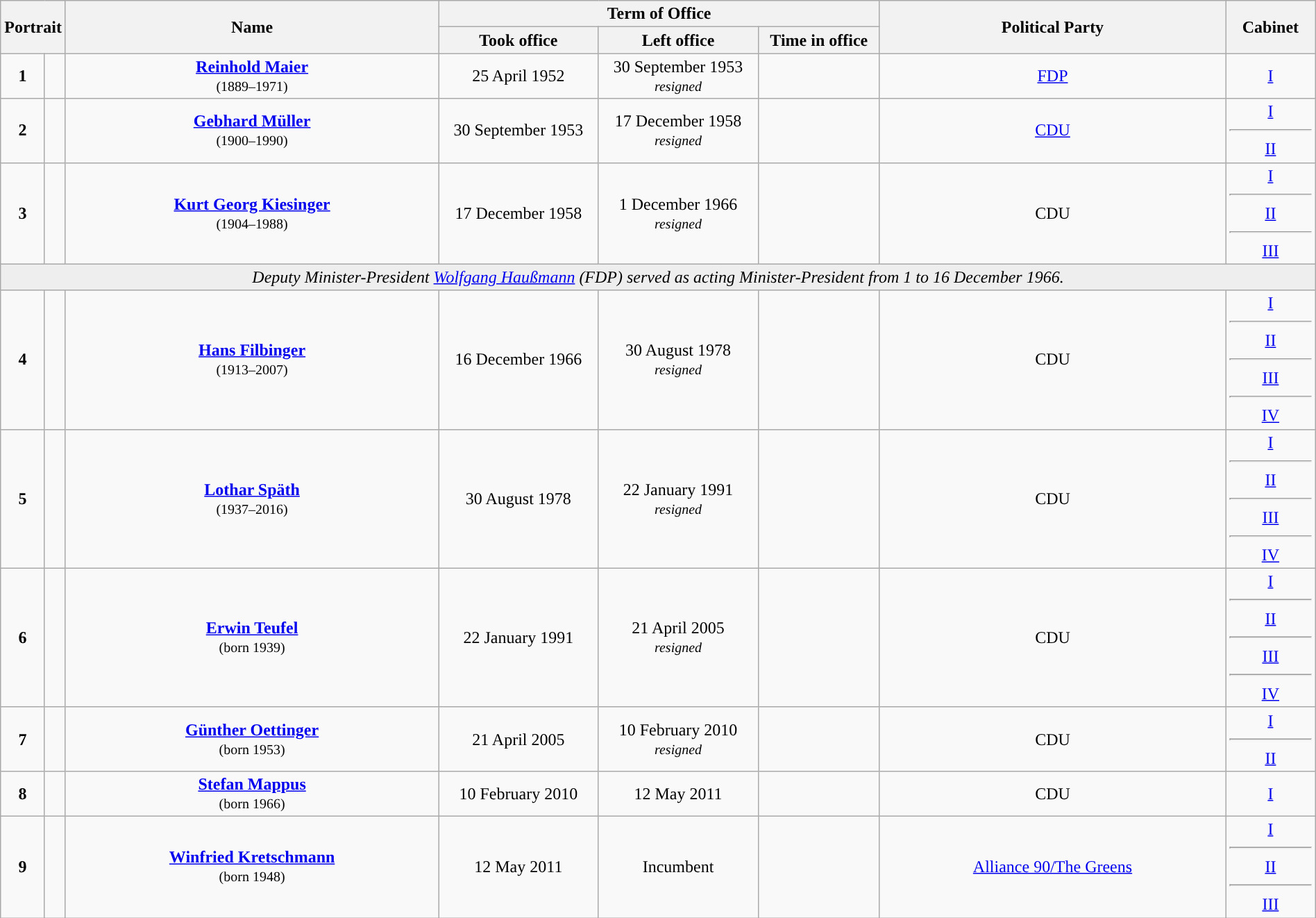<table class="wikitable" style="text-align:center; width:100%; border:1px #AAAAFF solid">
<tr>
<th width=80px rowspan=2 colspan=2>Portrait</th>
<th width=30% rowspan=2>Name<br></th>
<th width=35% colspan=3>Term of Office</th>
<th width=28% rowspan=2>Political Party</th>
<th width=28% rowspan=2>Cabinet</th>
</tr>
<tr>
<th>Took office</th>
<th>Left office</th>
<th>Time in office</th>
</tr>
<tr>
<td style="background:"><strong>1</strong></td>
<td></td>
<td><strong><a href='#'>Reinhold Maier</a></strong><br><small>(1889–1971)</small></td>
<td>25 April 1952</td>
<td>30 September 1953<br><small><em>resigned</em></small></td>
<td></td>
<td><a href='#'>FDP</a></td>
<td><a href='#'>I</a></td>
</tr>
<tr>
<td style="background:"><strong>2</strong></td>
<td></td>
<td><strong><a href='#'>Gebhard Müller</a></strong><br><small>(1900–1990)</small></td>
<td>30 September 1953</td>
<td>17 December 1958<br><small><em>resigned</em></small></td>
<td></td>
<td><a href='#'>CDU</a></td>
<td><a href='#'>I</a><hr><a href='#'>II</a></td>
</tr>
<tr>
<td style="background:"><strong>3</strong></td>
<td></td>
<td><strong><a href='#'>Kurt Georg Kiesinger</a></strong><br><small>(1904–1988)</small></td>
<td>17 December 1958</td>
<td>1 December 1966<br><small><em>resigned</em></small></td>
<td></td>
<td>CDU</td>
<td><a href='#'>I</a><hr><a href='#'>II</a><hr><a href='#'>III</a></td>
</tr>
<tr>
<td bgcolor=#EEEEEE colspan=10><em>Deputy Minister-President <a href='#'>Wolfgang Haußmann</a> (FDP) served as acting Minister-President from 1 to 16 December 1966.</em></td>
</tr>
<tr>
<td style="background:"><strong>4</strong></td>
<td></td>
<td><strong><a href='#'>Hans Filbinger</a></strong> <br><small>(1913–2007)</small></td>
<td>16 December 1966</td>
<td>30 August 1978<br><small><em>resigned</em></small></td>
<td></td>
<td>CDU</td>
<td><a href='#'>I</a><hr><a href='#'>II</a><hr><a href='#'>III</a><hr><a href='#'>IV</a></td>
</tr>
<tr>
<td style="background:"><strong>5</strong></td>
<td></td>
<td><strong><a href='#'>Lothar Späth</a></strong><br><small>(1937–2016)</small></td>
<td>30 August 1978</td>
<td>22 January 1991<br><small><em>resigned</em></small></td>
<td></td>
<td>CDU</td>
<td><a href='#'>I</a><hr><a href='#'>II</a><hr><a href='#'>III</a><hr><a href='#'>IV</a></td>
</tr>
<tr>
<td style="background:"><strong>6</strong></td>
<td></td>
<td><strong><a href='#'>Erwin Teufel</a></strong><br><small>(born 1939)</small></td>
<td>22 January 1991</td>
<td>21 April 2005<br><small><em>resigned</em></small></td>
<td></td>
<td>CDU</td>
<td><a href='#'>I</a><hr><a href='#'>II</a><hr><a href='#'>III</a><hr><a href='#'>IV</a></td>
</tr>
<tr>
<td style="background:"><strong>7</strong></td>
<td></td>
<td><strong><a href='#'>Günther Oettinger</a></strong><br><small>(born 1953)</small></td>
<td>21 April 2005</td>
<td>10 February 2010<br><small><em>resigned</em></small></td>
<td></td>
<td>CDU</td>
<td><a href='#'>I</a><hr><a href='#'>II</a></td>
</tr>
<tr>
<td style="background:"><strong>8</strong></td>
<td></td>
<td><strong><a href='#'>Stefan Mappus</a></strong><br><small>(born 1966)</small></td>
<td>10 February 2010</td>
<td>12 May 2011</td>
<td></td>
<td>CDU</td>
<td><a href='#'>I</a></td>
</tr>
<tr>
<td style="background:"><strong>9</strong></td>
<td></td>
<td><strong><a href='#'>Winfried Kretschmann</a></strong><br><small>(born 1948)</small></td>
<td>12 May 2011</td>
<td>Incumbent</td>
<td></td>
<td><a href='#'>Alliance 90/The Greens</a></td>
<td><a href='#'>I</a><hr><a href='#'>II</a><hr><a href='#'>III</a></td>
</tr>
</table>
